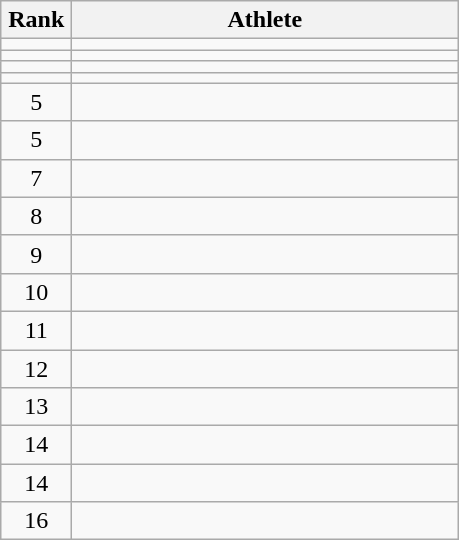<table class="wikitable" style="text-align: center;">
<tr>
<th width=40>Rank</th>
<th width=250>Athlete</th>
</tr>
<tr>
<td></td>
<td align=left></td>
</tr>
<tr>
<td></td>
<td align=left></td>
</tr>
<tr>
<td></td>
<td align=left></td>
</tr>
<tr>
<td></td>
<td align=left></td>
</tr>
<tr>
<td>5</td>
<td align=left></td>
</tr>
<tr>
<td>5</td>
<td align=left></td>
</tr>
<tr>
<td>7</td>
<td align=left></td>
</tr>
<tr>
<td>8</td>
<td align=left></td>
</tr>
<tr>
<td>9</td>
<td align=left></td>
</tr>
<tr>
<td>10</td>
<td align=left></td>
</tr>
<tr>
<td>11</td>
<td align=left></td>
</tr>
<tr>
<td>12</td>
<td align=left></td>
</tr>
<tr>
<td>13</td>
<td align=left></td>
</tr>
<tr>
<td>14</td>
<td align=left></td>
</tr>
<tr>
<td>14</td>
<td align=left></td>
</tr>
<tr>
<td>16</td>
<td align=left></td>
</tr>
</table>
